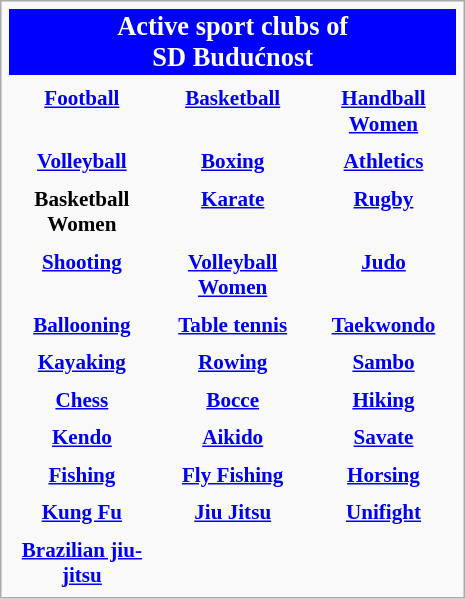<table class="infobox" style="font-size: 88%; width: 22em; text-align: center">
<tr>
<th colspan=3 style="font-size: 125%; background-color: blue; color: white; text-align:center;">Active sport clubs of<br>SD Budućnost</th>
</tr>
<tr>
<th width="33%" style="text-align:center;"></th>
<th style="text-align:center;"></th>
<th width="33%" style="text-align:center;"></th>
</tr>
<tr>
<th style="text-align:center;"><a href='#'>Football</a></th>
<th style="text-align:center;"><a href='#'>Basketball</a></th>
<th style="text-align:center;"><a href='#'>Handball Women</a></th>
</tr>
<tr>
<th style="text-align:center;"></th>
<th style="text-align:center;"></th>
<th style="text-align:center;"></th>
</tr>
<tr>
<th style="text-align:center;"><a href='#'>Volleyball</a></th>
<th style="text-align:center;"><a href='#'>Boxing</a></th>
<th style="text-align:center;"><a href='#'>Athletics</a></th>
</tr>
<tr>
<th style="text-align:center;"></th>
<th style="text-align:center;"></th>
<th style="text-align:center;"></th>
</tr>
<tr>
<th style="text-align:center;"><strong>Basketball Women</strong></th>
<th style="text-align:center;"><a href='#'>Karate</a></th>
<th style="text-align:center;"><a href='#'>Rugby</a></th>
</tr>
<tr>
<th style="text-align:center;"></th>
<th style="text-align:center;"></th>
<th style="text-align:center;"></th>
</tr>
<tr>
<th style="text-align:center;"><a href='#'>Shooting</a></th>
<th style="text-align:center;"><a href='#'>Volleyball Women</a></th>
<th style="text-align:center;"><a href='#'>Judo</a></th>
</tr>
<tr>
<th style="text-align:center;"></th>
<th style="text-align:center;"></th>
<th style="text-align:center;"></th>
</tr>
<tr>
<th style="text-align:center;"><a href='#'>Ballooning</a></th>
<th style="text-align:center;"><a href='#'>Table tennis</a></th>
<th style="text-align:center;"><a href='#'>Taekwondo</a></th>
</tr>
<tr>
<th style="text-align:center;"></th>
<th style="text-align:center;"></th>
<th style="text-align:center;"></th>
</tr>
<tr>
<th style="text-align:center;"><a href='#'>Kayaking</a></th>
<th style="text-align:center;"><a href='#'>Rowing</a></th>
<th style="text-align:center;"><a href='#'>Sambo</a></th>
</tr>
<tr>
<th style="text-align:center;"></th>
<th style="text-align:center;"></th>
<th style="text-align:center;"></th>
</tr>
<tr>
<th style="text-align:center;"><a href='#'>Chess</a></th>
<th style="text-align:center;"><a href='#'>Bocce</a></th>
<th style="text-align:center;"><a href='#'>Hiking</a></th>
</tr>
<tr>
<th style="text-align:center;"></th>
<th style="text-align:center;"></th>
<th style="text-align:center;"></th>
</tr>
<tr>
<th style="text-align:center;"><a href='#'>Kendo</a></th>
<th style="text-align:center;"><a href='#'>Aikido</a></th>
<th style="text-align:center;"><a href='#'>Savate</a></th>
</tr>
<tr>
<th style="text-align:center;"></th>
<th style="text-align:center;"></th>
<th style="text-align:center;"></th>
</tr>
<tr>
<th style="text-align:center;"><a href='#'>Fishing</a></th>
<th style="text-align:center;"><a href='#'>Fly Fishing</a></th>
<th style="text-align:center;"><a href='#'>Horsing</a></th>
</tr>
<tr>
<th style="text-align:center;"></th>
<th style="text-align:center;"></th>
<th style="text-align:center;"></th>
</tr>
<tr>
<th style="text-align:center;"><a href='#'>Kung Fu</a></th>
<th style="text-align:center;"><a href='#'>Jiu Jitsu</a></th>
<th style="text-align:center;"><a href='#'>Unifight</a></th>
</tr>
<tr>
<th style="text-align:center;"></th>
</tr>
<tr>
<th style="text-align:center;"><a href='#'>Brazilian jiu-jitsu</a></th>
</tr>
</table>
